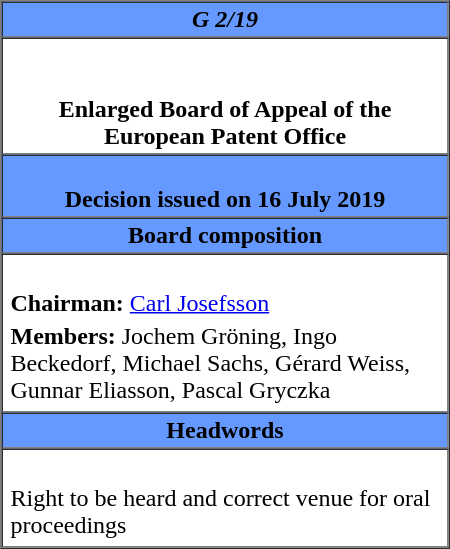<table cellpadding="2" cellspacing="0" border="1" align="right" style="margin-left: 0.5em" width=300px>
<tr>
<th bgcolor="6699FF"><strong><em>G 2/19</em></strong></th>
</tr>
<tr>
<td align="center"><br><br><strong>Enlarged Board of Appeal of the European Patent Office</strong></td>
</tr>
<tr>
<th bgcolor="6699FF"> <br> Decision issued on 16 July 2019</th>
</tr>
<tr>
<th bgcolor="6699FF"><strong>Board composition</strong></th>
</tr>
<tr>
<td><br><table align="center">
<tr>
<td><strong>Chairman:</strong> <a href='#'>Carl Josefsson</a></td>
</tr>
<tr>
<td><strong>Members:</strong> Jochem Gröning, Ingo Beckedorf, Michael Sachs, Gérard Weiss, Gunnar Eliasson, Pascal Gryczka</td>
</tr>
</table>
</td>
</tr>
<tr>
<th bgcolor="6699FF"><strong>Headwords</strong></th>
</tr>
<tr>
<td><br><table align="center">
<tr>
<td>Right to be heard and correct venue for oral proceedings</td>
</tr>
</table>
</td>
</tr>
<tr>
</tr>
</table>
